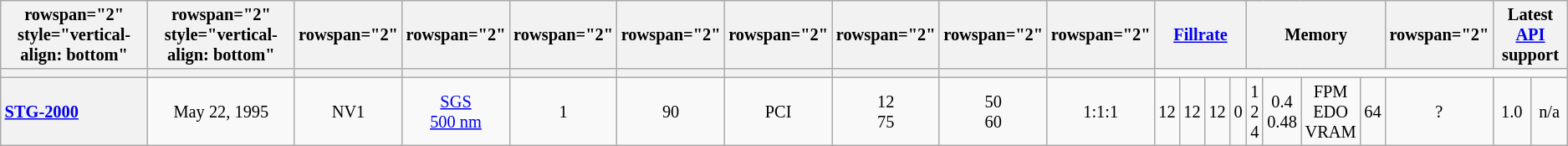<table class="mw-datatable wikitable sortable" style="font-size:85%; text-align:center;">
<tr>
<th>rowspan="2" style="vertical-align: bottom" </th>
<th>rowspan="2" style="vertical-align: bottom" </th>
<th>rowspan="2" </th>
<th>rowspan="2" </th>
<th>rowspan="2" </th>
<th>rowspan="2" </th>
<th>rowspan="2" </th>
<th>rowspan="2" </th>
<th>rowspan="2" </th>
<th>rowspan="2" </th>
<th colspan="4"><a href='#'>Fillrate</a></th>
<th colspan="4">Memory</th>
<th>rowspan="2" </th>
<th colspan="2">Latest <a href='#'>API</a> support</th>
</tr>
<tr>
<th></th>
<th></th>
<th></th>
<th></th>
<th></th>
<th></th>
<th></th>
<th></th>
<th></th>
<th></th>
</tr>
<tr>
<th style="text-align:left"><a href='#'>STG-2000</a></th>
<td>May 22, 1995</td>
<td>NV1</td>
<td><a href='#'>SGS</a><br><a href='#'>500 nm</a></td>
<td>1</td>
<td>90</td>
<td>PCI</td>
<td>12<br>75</td>
<td>50<br>60</td>
<td rowspan="1">1:1:1</td>
<td>12</td>
<td>12</td>
<td>12</td>
<td rowspan="1">0</td>
<td>1<br>2<br>4</td>
<td>0.4<br>0.48</td>
<td>FPM<br>EDO<br>VRAM</td>
<td>64</td>
<td>?</td>
<td>1.0</td>
<td>n/a</td>
</tr>
</table>
